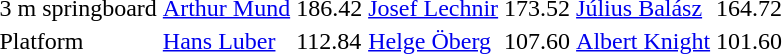<table>
<tr>
<td>3 m springboard<br></td>
<td><a href='#'>Arthur Mund</a><br><small></small></td>
<td>186.42</td>
<td><a href='#'>Josef Lechnir</a><br><small></small></td>
<td>173.52</td>
<td><a href='#'>Július Balász</a><br><small></small></td>
<td>164.72</td>
</tr>
<tr>
<td>Platform<br></td>
<td><a href='#'>Hans Luber</a><br><small></small></td>
<td>112.84</td>
<td><a href='#'>Helge Öberg</a><br><small></small></td>
<td>107.60</td>
<td><a href='#'>Albert Knight</a><br><small></small></td>
<td>101.60</td>
</tr>
</table>
